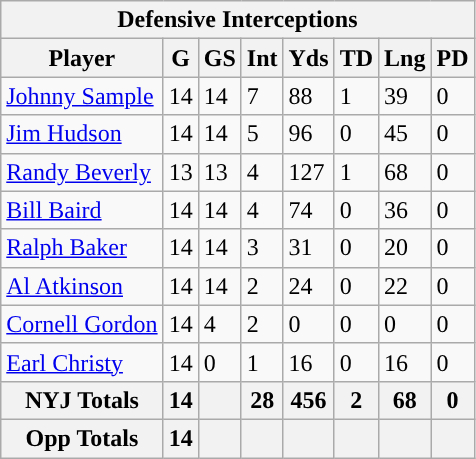<table class="wikitable">
<tr>
<th colspan="8">Defensive Interceptions</th>
</tr>
<tr>
<th>Player</th>
<th>G</th>
<th>GS</th>
<th>Int</th>
<th>Yds</th>
<th>TD</th>
<th>Lng</th>
<th>PD</th>
</tr>
<tr>
<td><a href='#'>Johnny Sample</a></td>
<td>14</td>
<td>14</td>
<td>7</td>
<td>88</td>
<td>1</td>
<td>39</td>
<td>0</td>
</tr>
<tr>
<td><a href='#'>Jim Hudson</a></td>
<td>14</td>
<td>14</td>
<td>5</td>
<td>96</td>
<td>0</td>
<td>45</td>
<td>0</td>
</tr>
<tr>
<td><a href='#'>Randy Beverly</a></td>
<td>13</td>
<td>13</td>
<td>4</td>
<td>127</td>
<td>1</td>
<td>68</td>
<td>0</td>
</tr>
<tr>
<td><a href='#'>Bill Baird</a></td>
<td>14</td>
<td>14</td>
<td>4</td>
<td>74</td>
<td>0</td>
<td>36</td>
<td>0</td>
</tr>
<tr>
<td><a href='#'>Ralph Baker</a></td>
<td>14</td>
<td>14</td>
<td>3</td>
<td>31</td>
<td>0</td>
<td>20</td>
<td>0</td>
</tr>
<tr>
<td><a href='#'>Al Atkinson</a></td>
<td>14</td>
<td>14</td>
<td>2</td>
<td>24</td>
<td>0</td>
<td>22</td>
<td>0</td>
</tr>
<tr>
<td><a href='#'>Cornell Gordon</a></td>
<td>14</td>
<td>4</td>
<td>2</td>
<td>0</td>
<td>0</td>
<td>0</td>
<td>0</td>
</tr>
<tr>
<td><a href='#'>Earl Christy</a></td>
<td>14</td>
<td>0</td>
<td>1</td>
<td>16</td>
<td>0</td>
<td>16</td>
<td>0</td>
</tr>
<tr>
<th><strong>NYJ Totals</strong></th>
<th>14</th>
<th></th>
<th>28</th>
<th>456</th>
<th>2</th>
<th>68</th>
<th>0</th>
</tr>
<tr>
<th><strong>Opp Totals</strong></th>
<th>14</th>
<th></th>
<th></th>
<th></th>
<th></th>
<th></th>
<th></th>
</tr>
</table>
